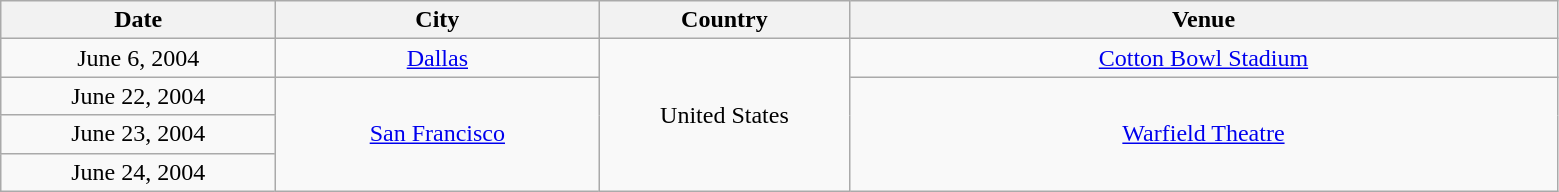<table class="wikitable sortable plainrowheaders" style="text-align:center;">
<tr>
<th scope="col" style="width:11em;">Date</th>
<th scope="col" style="width:13em;">City</th>
<th scope="col" style="width:10em;">Country</th>
<th scope="col" style="width:29em;">Venue</th>
</tr>
<tr>
<td>June 6, 2004</td>
<td><a href='#'>Dallas</a></td>
<td rowspan="4">United States</td>
<td><a href='#'>Cotton Bowl Stadium</a></td>
</tr>
<tr>
<td>June 22, 2004</td>
<td rowspan="3"><a href='#'>San Francisco</a></td>
<td rowspan="3"><a href='#'>Warfield Theatre</a></td>
</tr>
<tr>
<td>June 23, 2004</td>
</tr>
<tr>
<td>June 24, 2004</td>
</tr>
</table>
